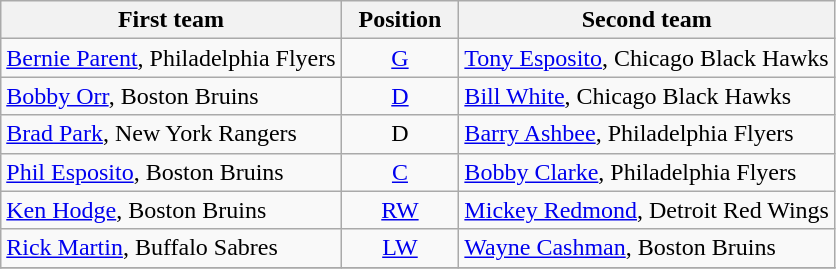<table class="wikitable">
<tr>
<th>First team</th>
<th>  Position  </th>
<th>Second team</th>
</tr>
<tr>
<td><a href='#'>Bernie Parent</a>, Philadelphia Flyers</td>
<td align=center><a href='#'>G</a></td>
<td><a href='#'>Tony Esposito</a>, Chicago Black Hawks</td>
</tr>
<tr>
<td><a href='#'>Bobby Orr</a>, Boston Bruins</td>
<td align=center><a href='#'>D</a></td>
<td><a href='#'>Bill White</a>, Chicago Black Hawks</td>
</tr>
<tr>
<td><a href='#'>Brad Park</a>, New York Rangers</td>
<td align=center>D</td>
<td><a href='#'>Barry Ashbee</a>, Philadelphia Flyers</td>
</tr>
<tr>
<td><a href='#'>Phil Esposito</a>, Boston Bruins</td>
<td align=center><a href='#'>C</a></td>
<td><a href='#'>Bobby Clarke</a>, Philadelphia Flyers</td>
</tr>
<tr>
<td><a href='#'>Ken Hodge</a>, Boston Bruins</td>
<td align=center><a href='#'>RW</a></td>
<td><a href='#'>Mickey Redmond</a>, Detroit Red Wings</td>
</tr>
<tr>
<td><a href='#'>Rick Martin</a>, Buffalo Sabres</td>
<td align=center><a href='#'>LW</a></td>
<td><a href='#'>Wayne Cashman</a>, Boston Bruins</td>
</tr>
<tr>
</tr>
</table>
